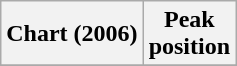<table class="wikitable sortable plainrowheaders">
<tr>
<th scope="col">Chart (2006)</th>
<th scope="col">Peak<br>position</th>
</tr>
<tr>
</tr>
</table>
